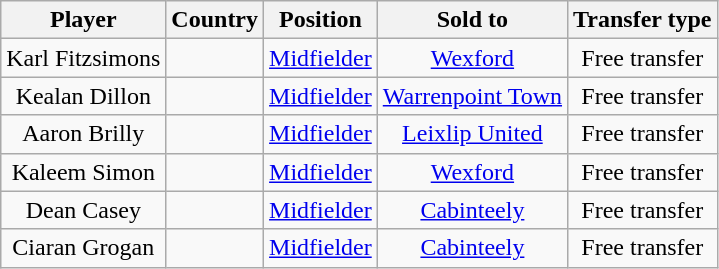<table class="wikitable" style="text-align:center">
<tr>
<th>Player</th>
<th>Country</th>
<th>Position</th>
<th>Sold to</th>
<th>Transfer type</th>
</tr>
<tr>
<td>Karl Fitzsimons</td>
<td></td>
<td><a href='#'>Midfielder</a></td>
<td> <a href='#'>Wexford</a></td>
<td>Free transfer</td>
</tr>
<tr>
<td>Kealan Dillon</td>
<td></td>
<td><a href='#'>Midfielder</a></td>
<td> <a href='#'>Warrenpoint Town</a></td>
<td>Free transfer</td>
</tr>
<tr>
<td>Aaron Brilly</td>
<td></td>
<td><a href='#'>Midfielder</a></td>
<td> <a href='#'>Leixlip United</a></td>
<td>Free transfer</td>
</tr>
<tr>
<td>Kaleem Simon</td>
<td></td>
<td><a href='#'>Midfielder</a></td>
<td> <a href='#'>Wexford</a></td>
<td>Free transfer</td>
</tr>
<tr>
<td>Dean Casey</td>
<td></td>
<td><a href='#'>Midfielder</a></td>
<td> <a href='#'>Cabinteely</a></td>
<td>Free transfer</td>
</tr>
<tr>
<td>Ciaran Grogan</td>
<td></td>
<td><a href='#'>Midfielder</a></td>
<td> <a href='#'>Cabinteely</a></td>
<td>Free transfer</td>
</tr>
</table>
